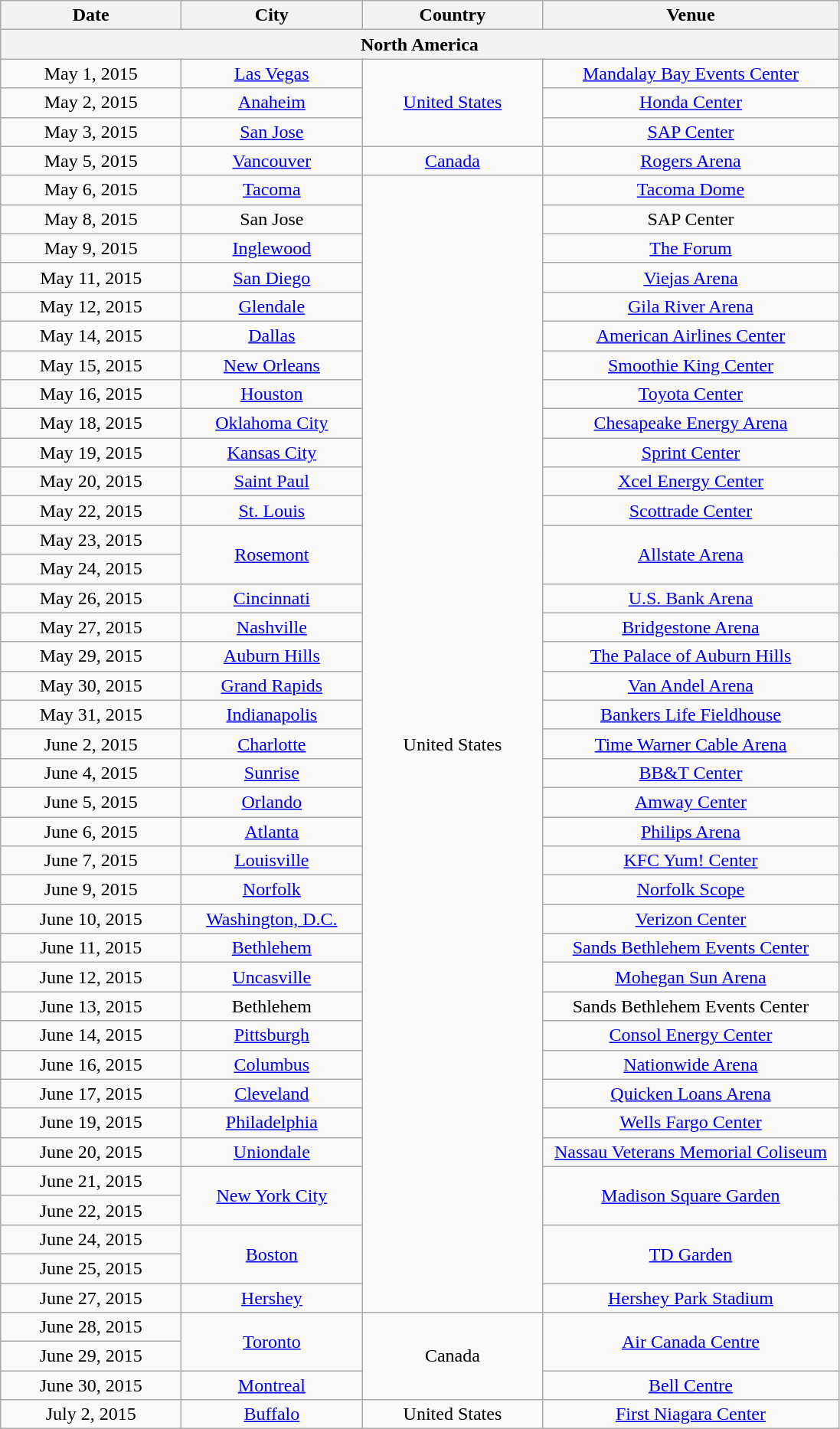<table class="wikitable" style="text-align:center;">
<tr>
<th width="150">Date</th>
<th width="150">City</th>
<th width="150">Country</th>
<th width="250">Venue</th>
</tr>
<tr>
<th colspan="6">North America</th>
</tr>
<tr>
<td>May 1, 2015</td>
<td><a href='#'>Las Vegas</a></td>
<td rowspan="3"><a href='#'>United States</a></td>
<td><a href='#'>Mandalay Bay Events Center</a></td>
</tr>
<tr>
<td>May 2, 2015</td>
<td><a href='#'>Anaheim</a></td>
<td><a href='#'>Honda Center</a></td>
</tr>
<tr>
<td>May 3, 2015</td>
<td><a href='#'>San Jose</a></td>
<td><a href='#'>SAP Center</a></td>
</tr>
<tr>
<td>May 5, 2015</td>
<td><a href='#'>Vancouver</a></td>
<td><a href='#'>Canada</a></td>
<td><a href='#'>Rogers Arena</a></td>
</tr>
<tr>
<td>May 6, 2015</td>
<td><a href='#'>Tacoma</a></td>
<td rowspan="39">United States</td>
<td><a href='#'>Tacoma Dome</a></td>
</tr>
<tr>
<td>May 8, 2015</td>
<td>San Jose</td>
<td>SAP Center</td>
</tr>
<tr>
<td>May 9, 2015</td>
<td><a href='#'>Inglewood</a></td>
<td><a href='#'>The Forum</a></td>
</tr>
<tr>
<td>May 11, 2015</td>
<td><a href='#'>San Diego</a></td>
<td><a href='#'>Viejas Arena</a></td>
</tr>
<tr>
<td>May 12, 2015</td>
<td><a href='#'>Glendale</a></td>
<td><a href='#'>Gila River Arena</a></td>
</tr>
<tr>
<td>May 14, 2015</td>
<td><a href='#'>Dallas</a></td>
<td><a href='#'>American Airlines Center</a></td>
</tr>
<tr>
<td>May 15, 2015</td>
<td><a href='#'>New Orleans</a></td>
<td><a href='#'>Smoothie King Center</a></td>
</tr>
<tr>
<td>May 16, 2015</td>
<td><a href='#'>Houston</a></td>
<td><a href='#'>Toyota Center</a></td>
</tr>
<tr>
<td>May 18, 2015</td>
<td><a href='#'>Oklahoma City</a></td>
<td><a href='#'>Chesapeake Energy Arena</a></td>
</tr>
<tr>
<td>May 19, 2015</td>
<td><a href='#'>Kansas City</a></td>
<td><a href='#'>Sprint Center</a></td>
</tr>
<tr>
<td>May 20, 2015</td>
<td><a href='#'>Saint Paul</a></td>
<td><a href='#'>Xcel Energy Center</a></td>
</tr>
<tr>
<td>May 22, 2015</td>
<td><a href='#'>St. Louis</a></td>
<td><a href='#'>Scottrade Center</a></td>
</tr>
<tr>
<td>May 23, 2015</td>
<td rowspan="2"><a href='#'>Rosemont</a></td>
<td rowspan="2"><a href='#'>Allstate Arena</a></td>
</tr>
<tr>
<td>May 24, 2015</td>
</tr>
<tr>
<td>May 26, 2015</td>
<td><a href='#'>Cincinnati</a></td>
<td><a href='#'>U.S. Bank Arena</a></td>
</tr>
<tr>
<td>May 27, 2015</td>
<td><a href='#'>Nashville</a></td>
<td><a href='#'>Bridgestone Arena</a></td>
</tr>
<tr>
<td>May 29, 2015</td>
<td><a href='#'>Auburn Hills</a></td>
<td><a href='#'>The Palace of Auburn Hills</a></td>
</tr>
<tr>
<td>May 30, 2015</td>
<td><a href='#'>Grand Rapids</a></td>
<td><a href='#'>Van Andel Arena</a></td>
</tr>
<tr>
<td>May 31, 2015</td>
<td><a href='#'>Indianapolis</a></td>
<td><a href='#'>Bankers Life Fieldhouse</a></td>
</tr>
<tr>
<td>June 2, 2015</td>
<td><a href='#'>Charlotte</a></td>
<td><a href='#'>Time Warner Cable Arena</a></td>
</tr>
<tr>
<td>June 4, 2015</td>
<td><a href='#'>Sunrise</a></td>
<td><a href='#'>BB&T Center</a></td>
</tr>
<tr>
<td>June 5, 2015</td>
<td><a href='#'>Orlando</a></td>
<td><a href='#'>Amway Center</a></td>
</tr>
<tr>
<td>June 6, 2015</td>
<td><a href='#'>Atlanta</a></td>
<td><a href='#'>Philips Arena</a></td>
</tr>
<tr>
<td>June 7, 2015</td>
<td><a href='#'>Louisville</a></td>
<td><a href='#'>KFC Yum! Center</a></td>
</tr>
<tr>
<td>June 9, 2015</td>
<td><a href='#'>Norfolk</a></td>
<td><a href='#'>Norfolk Scope</a></td>
</tr>
<tr>
<td>June 10, 2015</td>
<td><a href='#'>Washington, D.C.</a></td>
<td><a href='#'>Verizon Center</a></td>
</tr>
<tr>
<td>June 11, 2015</td>
<td><a href='#'>Bethlehem</a></td>
<td><a href='#'>Sands Bethlehem Events Center</a></td>
</tr>
<tr>
<td>June 12, 2015</td>
<td><a href='#'>Uncasville</a></td>
<td><a href='#'>Mohegan Sun Arena</a></td>
</tr>
<tr>
<td>June 13, 2015</td>
<td>Bethlehem</td>
<td>Sands Bethlehem Events Center</td>
</tr>
<tr>
<td>June 14, 2015</td>
<td><a href='#'>Pittsburgh</a></td>
<td><a href='#'>Consol Energy Center</a></td>
</tr>
<tr>
<td>June 16, 2015</td>
<td><a href='#'>Columbus</a></td>
<td><a href='#'>Nationwide Arena</a></td>
</tr>
<tr>
<td>June 17, 2015</td>
<td><a href='#'>Cleveland</a></td>
<td><a href='#'>Quicken Loans Arena</a></td>
</tr>
<tr>
<td>June 19, 2015</td>
<td><a href='#'>Philadelphia</a></td>
<td><a href='#'>Wells Fargo Center</a></td>
</tr>
<tr>
<td>June 20, 2015</td>
<td><a href='#'>Uniondale</a></td>
<td><a href='#'>Nassau Veterans Memorial Coliseum</a></td>
</tr>
<tr>
<td>June 21, 2015</td>
<td rowspan="2"><a href='#'>New York City</a></td>
<td rowspan="2"><a href='#'>Madison Square Garden</a></td>
</tr>
<tr>
<td>June 22, 2015</td>
</tr>
<tr>
<td>June 24, 2015</td>
<td rowspan="2"><a href='#'>Boston</a></td>
<td rowspan="2"><a href='#'>TD Garden</a></td>
</tr>
<tr>
<td>June 25, 2015</td>
</tr>
<tr>
<td>June 27, 2015</td>
<td><a href='#'>Hershey</a></td>
<td><a href='#'>Hershey Park Stadium</a></td>
</tr>
<tr>
<td>June 28, 2015</td>
<td rowspan="2"><a href='#'>Toronto</a></td>
<td rowspan="3">Canada</td>
<td rowspan="2"><a href='#'>Air Canada Centre</a></td>
</tr>
<tr>
<td>June 29, 2015</td>
</tr>
<tr>
<td>June 30, 2015</td>
<td><a href='#'>Montreal</a></td>
<td><a href='#'>Bell Centre</a></td>
</tr>
<tr>
<td>July 2, 2015</td>
<td><a href='#'>Buffalo</a></td>
<td>United States</td>
<td><a href='#'>First Niagara Center</a></td>
</tr>
</table>
